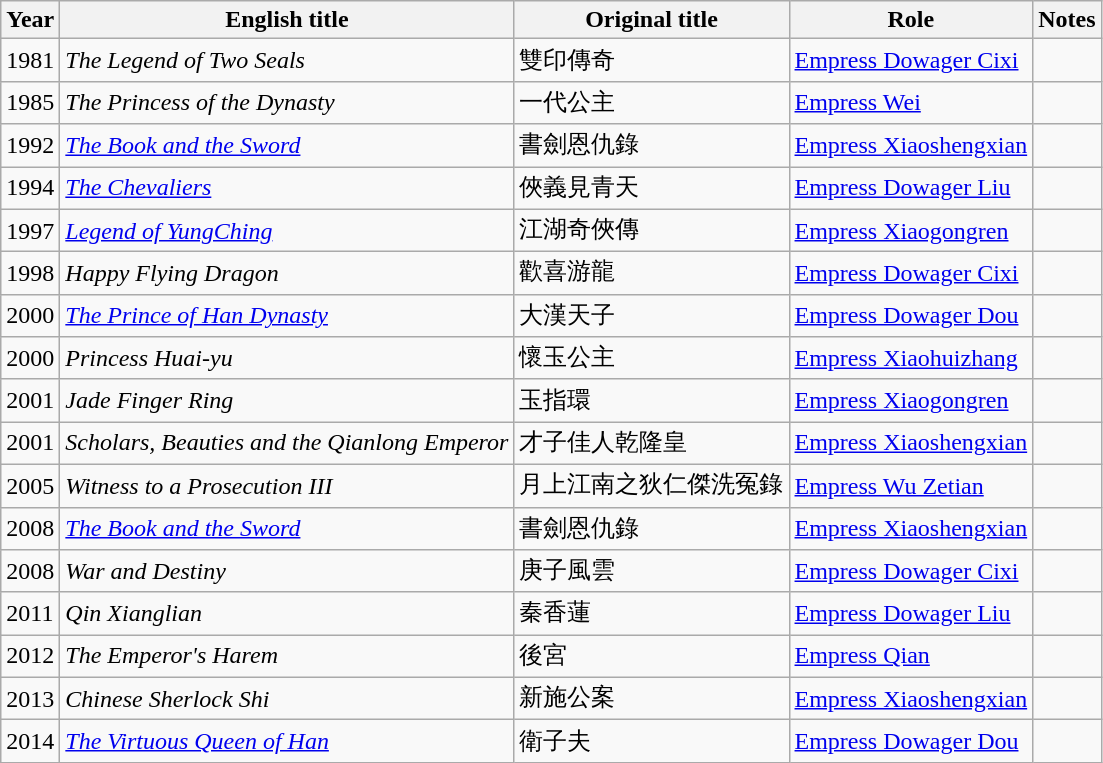<table class="wikitable sortable">
<tr>
<th>Year</th>
<th>English title</th>
<th>Original title</th>
<th>Role</th>
<th class="unsortable">Notes</th>
</tr>
<tr>
<td>1981</td>
<td><em>The Legend of Two Seals</em></td>
<td>雙印傳奇</td>
<td><a href='#'>Empress Dowager Cixi</a></td>
<td></td>
</tr>
<tr>
<td>1985</td>
<td><em>The Princess of the Dynasty</em></td>
<td>一代公主</td>
<td><a href='#'>Empress Wei</a></td>
<td></td>
</tr>
<tr>
<td>1992</td>
<td><em><a href='#'>The Book and the Sword</a></em></td>
<td>書劍恩仇錄</td>
<td><a href='#'>Empress Xiaoshengxian</a></td>
<td></td>
</tr>
<tr>
<td>1994</td>
<td><em><a href='#'>The Chevaliers</a></em></td>
<td>俠義見青天</td>
<td><a href='#'>Empress Dowager Liu</a></td>
<td></td>
</tr>
<tr>
<td>1997</td>
<td><em><a href='#'>Legend of YungChing</a></em></td>
<td>江湖奇俠傳</td>
<td><a href='#'>Empress Xiaogongren</a></td>
<td></td>
</tr>
<tr>
<td>1998</td>
<td><em>Happy Flying Dragon</em></td>
<td>歡喜游龍</td>
<td><a href='#'>Empress Dowager Cixi</a></td>
<td></td>
</tr>
<tr>
<td>2000</td>
<td><em><a href='#'>The Prince of Han Dynasty</a></em></td>
<td>大漢天子</td>
<td><a href='#'>Empress Dowager Dou</a></td>
<td></td>
</tr>
<tr>
<td>2000</td>
<td><em>Princess Huai-yu</em></td>
<td>懷玉公主</td>
<td><a href='#'>Empress Xiaohuizhang</a></td>
<td></td>
</tr>
<tr>
<td>2001</td>
<td><em>Jade Finger Ring</em></td>
<td>玉指環</td>
<td><a href='#'>Empress Xiaogongren</a></td>
<td></td>
</tr>
<tr>
<td>2001</td>
<td><em>Scholars, Beauties and the Qianlong Emperor</em></td>
<td>才子佳人乾隆皇</td>
<td><a href='#'>Empress Xiaoshengxian</a></td>
<td></td>
</tr>
<tr>
<td>2005</td>
<td><em>Witness to a Prosecution III</em></td>
<td>月上江南之狄仁傑洗冤錄</td>
<td><a href='#'>Empress Wu Zetian</a></td>
<td></td>
</tr>
<tr>
<td>2008</td>
<td><em><a href='#'>The Book and the Sword</a></em></td>
<td>書劍恩仇錄</td>
<td><a href='#'>Empress Xiaoshengxian</a></td>
<td></td>
</tr>
<tr>
<td>2008</td>
<td><em>War and Destiny</em></td>
<td>庚子風雲</td>
<td><a href='#'>Empress Dowager Cixi</a></td>
<td></td>
</tr>
<tr>
<td>2011</td>
<td><em>Qin Xianglian</em></td>
<td>秦香蓮</td>
<td><a href='#'>Empress Dowager Liu</a></td>
<td></td>
</tr>
<tr>
<td>2012</td>
<td><em>The Emperor's Harem</em></td>
<td>後宮</td>
<td><a href='#'>Empress Qian</a></td>
<td></td>
</tr>
<tr>
<td>2013</td>
<td><em>Chinese Sherlock Shi</em></td>
<td>新施公案</td>
<td><a href='#'>Empress Xiaoshengxian</a></td>
<td></td>
</tr>
<tr>
<td>2014</td>
<td><em><a href='#'>The Virtuous Queen of Han</a></em></td>
<td>衛子夫</td>
<td><a href='#'>Empress Dowager Dou</a></td>
<td></td>
</tr>
</table>
